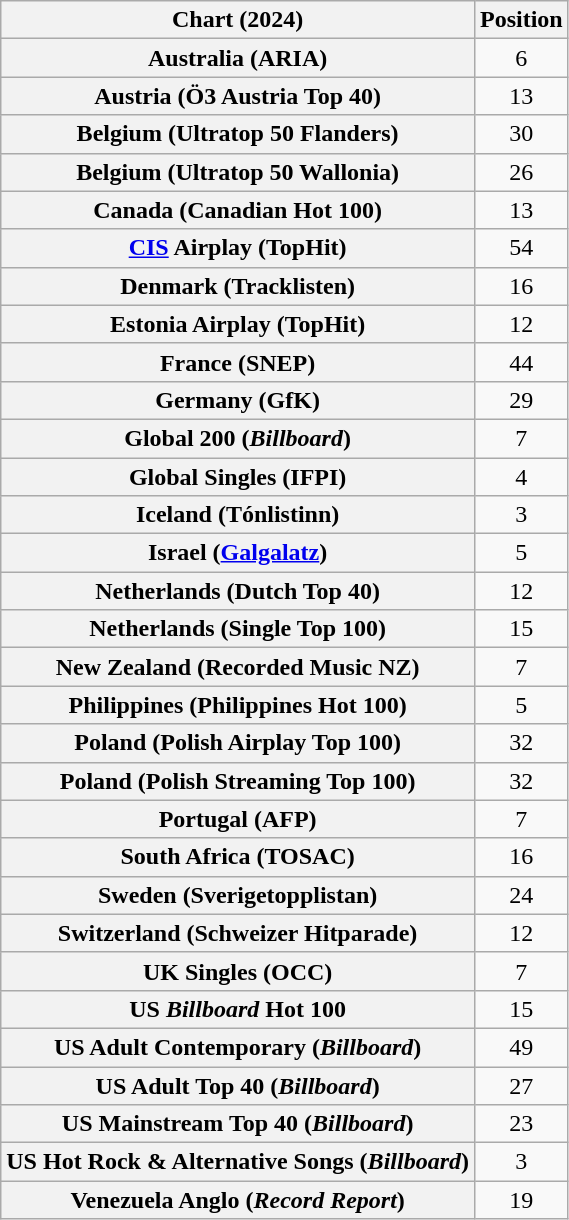<table class="wikitable sortable plainrowheaders" style="text-align:center">
<tr>
<th scope="col">Chart (2024)</th>
<th scope="col">Position</th>
</tr>
<tr>
<th scope="row">Australia (ARIA)</th>
<td>6</td>
</tr>
<tr>
<th scope="row">Austria (Ö3 Austria Top 40)</th>
<td>13</td>
</tr>
<tr>
<th scope="row">Belgium (Ultratop 50 Flanders)</th>
<td>30</td>
</tr>
<tr>
<th scope="row">Belgium (Ultratop 50 Wallonia)</th>
<td>26</td>
</tr>
<tr>
<th scope="row">Canada (Canadian Hot 100)</th>
<td>13</td>
</tr>
<tr>
<th scope="row"><a href='#'>CIS</a> Airplay (TopHit)</th>
<td>54</td>
</tr>
<tr>
<th scope="row">Denmark (Tracklisten)</th>
<td>16</td>
</tr>
<tr>
<th scope="row">Estonia Airplay (TopHit)</th>
<td>12</td>
</tr>
<tr>
<th scope="row">France (SNEP)</th>
<td>44</td>
</tr>
<tr>
<th scope="row">Germany (GfK)</th>
<td>29</td>
</tr>
<tr>
<th scope="row">Global 200 (<em>Billboard</em>)</th>
<td>7</td>
</tr>
<tr>
<th scope="row">Global Singles (IFPI)</th>
<td>4</td>
</tr>
<tr>
<th scope="row">Iceland (Tónlistinn)</th>
<td>3</td>
</tr>
<tr>
<th scope="row">Israel (<a href='#'>Galgalatz</a>)</th>
<td>5</td>
</tr>
<tr>
<th scope="row">Netherlands (Dutch Top 40)</th>
<td>12</td>
</tr>
<tr>
<th scope="row">Netherlands (Single Top 100)</th>
<td>15</td>
</tr>
<tr>
<th scope="row">New Zealand (Recorded Music NZ)</th>
<td>7</td>
</tr>
<tr>
<th scope="row">Philippines (Philippines Hot 100)</th>
<td>5</td>
</tr>
<tr>
<th scope="row">Poland (Polish Airplay Top 100)</th>
<td>32</td>
</tr>
<tr>
<th scope="row">Poland (Polish Streaming Top 100)</th>
<td>32</td>
</tr>
<tr>
<th scope="row">Portugal (AFP)</th>
<td>7</td>
</tr>
<tr>
<th scope="row">South Africa (TOSAC)</th>
<td>16</td>
</tr>
<tr>
<th scope="row">Sweden (Sverigetopplistan)</th>
<td>24</td>
</tr>
<tr>
<th scope="row">Switzerland (Schweizer Hitparade)</th>
<td>12</td>
</tr>
<tr>
<th scope="row">UK Singles (OCC)</th>
<td>7</td>
</tr>
<tr>
<th scope="row">US <em>Billboard</em> Hot 100</th>
<td>15</td>
</tr>
<tr>
<th scope="row">US Adult Contemporary (<em>Billboard</em>)</th>
<td>49</td>
</tr>
<tr>
<th scope="row">US Adult Top 40 (<em>Billboard</em>)</th>
<td>27</td>
</tr>
<tr>
<th scope="row">US Mainstream Top 40 (<em>Billboard</em>)</th>
<td>23</td>
</tr>
<tr>
<th scope="row">US Hot Rock & Alternative Songs (<em>Billboard</em>)</th>
<td>3</td>
</tr>
<tr>
<th scope="row">Venezuela Anglo (<em>Record Report</em>)</th>
<td>19</td>
</tr>
</table>
